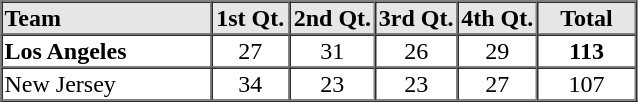<table border=1 cellspacing=0 width=425 style="margin-left:3em;">
<tr style="text-align:center; background-color:#e6e6e6;">
<th align=left width=16%>Team</th>
<th width=6%>1st Qt.</th>
<th width=6%>2nd Qt.</th>
<th width=6%>3rd Qt.</th>
<th width=6%>4th Qt.</th>
<th width=6%>Total</th>
</tr>
<tr style="text-align:center;">
<td align=left><strong>Los Angeles</strong></td>
<td>27</td>
<td>31</td>
<td>26</td>
<td>29</td>
<td><strong>113</strong></td>
</tr>
<tr style="text-align:center;">
<td align=left>New Jersey</td>
<td>34</td>
<td>23</td>
<td>23</td>
<td>27</td>
<td>107</td>
</tr>
<tr style="text-align:center;">
</tr>
</table>
